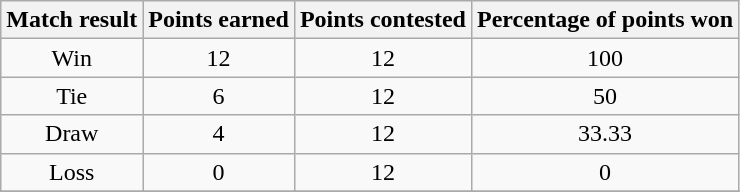<table class="wikitable" style="text-align:center">
<tr>
<th>Match result</th>
<th>Points earned</th>
<th>Points contested</th>
<th>Percentage of points won</th>
</tr>
<tr>
<td>Win</td>
<td>12</td>
<td>12</td>
<td>100</td>
</tr>
<tr>
<td>Tie</td>
<td>6</td>
<td>12</td>
<td>50</td>
</tr>
<tr>
<td>Draw</td>
<td>4</td>
<td>12</td>
<td>33.33</td>
</tr>
<tr>
<td>Loss</td>
<td>0</td>
<td>12</td>
<td>0</td>
</tr>
<tr>
</tr>
</table>
